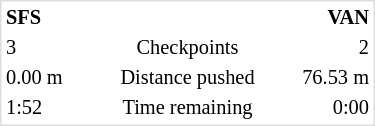<table class="floatright" style="text-align:center; font-size:85%; border:1px solid #ddd; width:250px">
<tr>
<th style="text-align:left; width:25%;">SFS</th>
<th style="width:50%;"></th>
<th style="text-align:right; width:25%;">VAN</th>
</tr>
<tr>
<td style="text-align:left;">3</td>
<td>Checkpoints</td>
<td style="text-align:right;">2</td>
</tr>
<tr>
<td style="text-align:left;">0.00 m</td>
<td>Distance pushed</td>
<td style="text-align:right;">76.53 m</td>
</tr>
<tr>
<td style="text-align:left;">1:52</td>
<td>Time remaining</td>
<td style="text-align:right;">0:00</td>
</tr>
</table>
